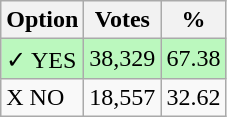<table class="wikitable">
<tr>
<th>Option</th>
<th>Votes</th>
<th>%</th>
</tr>
<tr>
<td style=background:#bbf8be>✓ YES</td>
<td style=background:#bbf8be>38,329</td>
<td style=background:#bbf8be>67.38</td>
</tr>
<tr>
<td>X NO</td>
<td>18,557</td>
<td>32.62</td>
</tr>
</table>
